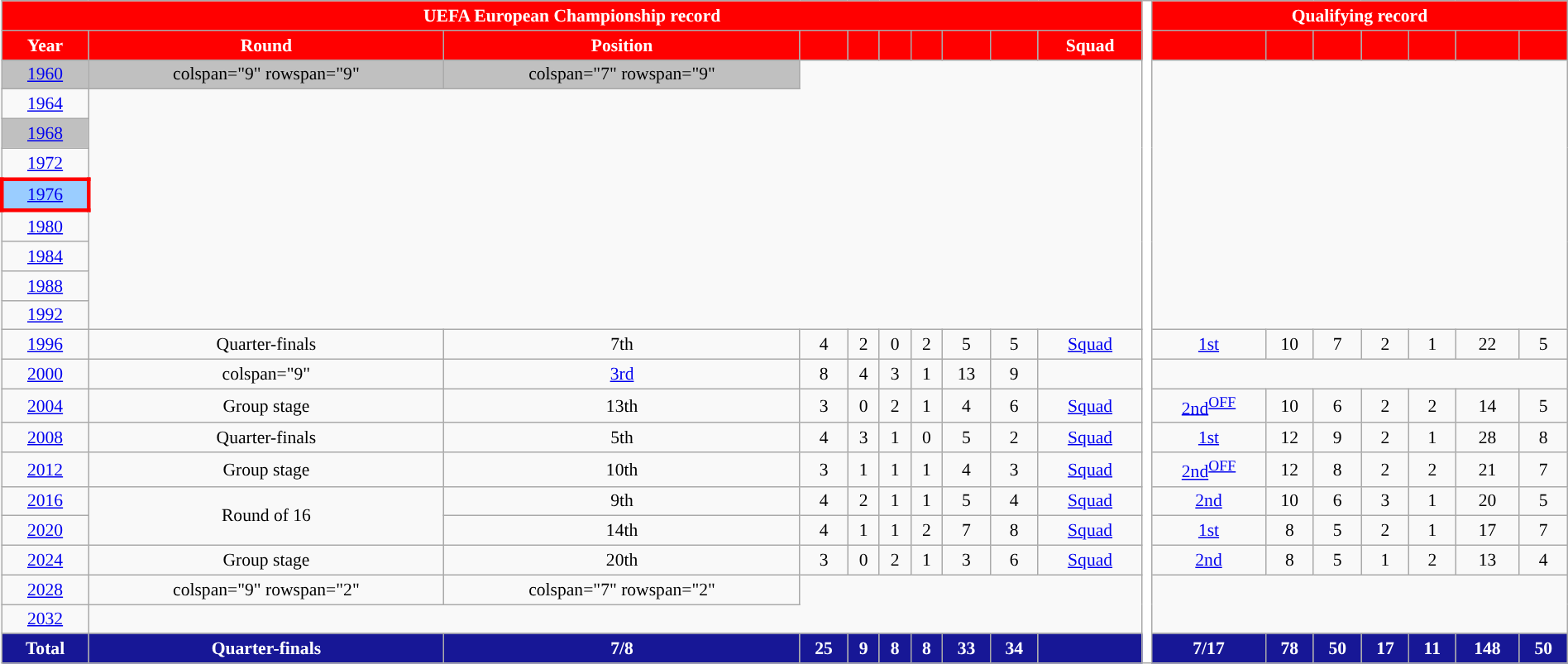<table class="wikitable" style="font-size:90%; text-align:center;" width="100%" class="wikitable">
<tr>
<th colspan="10" style="background:#ff0000; color:white; ">UEFA European Championship record</th>
<th width="1" rowspan="28" style="background:#FFFFFF; color:white"></th>
<th colspan="7" style="background:#ff0000; color:white; ">Qualifying record</th>
</tr>
<tr>
<th style="background:#ff0000; color:white; ">Year</th>
<th style="background:#ff0000; color:white; ">Round</th>
<th style="background:#ff0000; color:white; ">Position</th>
<th style="background:#ff0000; color:white; "></th>
<th style="background:#ff0000; color:white; "></th>
<th style="background:#ff0000; color:white; "></th>
<th style="background:#ff0000; color:white; "></th>
<th style="background:#ff0000; color:white; "></th>
<th style="background:#ff0000; color:white; "></th>
<th style="background:#ff0000; color:white; ">Squad</th>
<th style="background:#ff0000; color:white; "></th>
<th style="background:#ff0000; color:white; "></th>
<th style="background:#ff0000; color:white; "></th>
<th style="background:#ff0000; color:white; "></th>
<th style="background:#ff0000; color:white; "></th>
<th style="background:#ff0000; color:white; "></th>
<th style="background:#ff0000; color:white; "></th>
</tr>
<tr bgcolor=silver>
<td> <a href='#'>1960</a></td>
<td>colspan="9" rowspan="9" </td>
<td>colspan="7" rowspan="9" </td>
</tr>
<tr>
<td> <a href='#'>1964</a></td>
</tr>
<tr bgcolor=silver>
<td> <a href='#'>1968</a></td>
</tr>
<tr>
<td> <a href='#'>1972</a></td>
</tr>
<tr bgcolor=#9acdff>
<td style="border: 3px solid red"> <a href='#'>1976</a></td>
</tr>
<tr>
<td> <a href='#'>1980</a></td>
</tr>
<tr>
<td> <a href='#'>1984</a></td>
</tr>
<tr>
<td> <a href='#'>1988</a></td>
</tr>
<tr>
<td> <a href='#'>1992</a></td>
</tr>
<tr>
<td> <a href='#'>1996</a></td>
<td>Quarter-finals</td>
<td>7th</td>
<td>4</td>
<td>2</td>
<td>0</td>
<td>2</td>
<td>5</td>
<td>5</td>
<td><a href='#'>Squad</a></td>
<td><a href='#'>1st</a></td>
<td>10</td>
<td>7</td>
<td>2</td>
<td>1</td>
<td>22</td>
<td>5</td>
</tr>
<tr>
<td>  <a href='#'>2000</a></td>
<td>colspan="9" </td>
<td><a href='#'>3rd</a></td>
<td>8</td>
<td>4</td>
<td>3</td>
<td>1</td>
<td>13</td>
<td>9</td>
</tr>
<tr>
<td> <a href='#'>2004</a></td>
<td>Group stage</td>
<td>13th</td>
<td>3</td>
<td>0</td>
<td>2</td>
<td>1</td>
<td>4</td>
<td>6</td>
<td><a href='#'>Squad</a></td>
<td><a href='#'>2nd</a><sup><a href='#'>OFF</a></sup></td>
<td>10</td>
<td>6</td>
<td>2</td>
<td>2</td>
<td>14</td>
<td>5</td>
</tr>
<tr>
<td>  <a href='#'>2008</a></td>
<td>Quarter-finals</td>
<td>5th</td>
<td>4</td>
<td>3</td>
<td>1</td>
<td>0</td>
<td>5</td>
<td>2</td>
<td><a href='#'>Squad</a></td>
<td><a href='#'>1st</a></td>
<td>12</td>
<td>9</td>
<td>2</td>
<td>1</td>
<td>28</td>
<td>8</td>
</tr>
<tr>
<td>  <a href='#'>2012</a></td>
<td>Group stage</td>
<td>10th</td>
<td>3</td>
<td>1</td>
<td>1</td>
<td>1</td>
<td>4</td>
<td>3</td>
<td><a href='#'>Squad</a></td>
<td><a href='#'>2nd</a><sup><a href='#'>OFF</a></sup></td>
<td>12</td>
<td>8</td>
<td>2</td>
<td>2</td>
<td>21</td>
<td>7</td>
</tr>
<tr>
<td> <a href='#'>2016</a></td>
<td rowspan=2>Round of 16</td>
<td>9th</td>
<td>4</td>
<td>2</td>
<td>1</td>
<td>1</td>
<td>5</td>
<td>4</td>
<td><a href='#'>Squad</a></td>
<td><a href='#'>2nd</a></td>
<td>10</td>
<td>6</td>
<td>3</td>
<td>1</td>
<td>20</td>
<td>5</td>
</tr>
<tr>
<td> <a href='#'>2020</a></td>
<td>14th</td>
<td>4</td>
<td>1</td>
<td>1</td>
<td>2</td>
<td>7</td>
<td>8</td>
<td><a href='#'>Squad</a></td>
<td><a href='#'>1st</a></td>
<td>8</td>
<td>5</td>
<td>2</td>
<td>1</td>
<td>17</td>
<td>7</td>
</tr>
<tr>
<td> <a href='#'>2024</a></td>
<td>Group stage</td>
<td>20th</td>
<td>3</td>
<td>0</td>
<td>2</td>
<td>1</td>
<td>3</td>
<td>6</td>
<td><a href='#'>Squad</a></td>
<td><a href='#'>2nd</a></td>
<td>8</td>
<td>5</td>
<td>1</td>
<td>2</td>
<td>13</td>
<td>4</td>
</tr>
<tr>
<td>    <a href='#'>2028</a></td>
<td>colspan="9" rowspan="2" </td>
<td>colspan="7" rowspan="2" </td>
</tr>
<tr>
<td>  <a href='#'>2032</a></td>
</tr>
<tr>
<th style="background:#171796; color:white; ">Total</th>
<th style="background:#171796; color:white; ">Quarter-finals</th>
<th style="background:#171796; color:white; ">7/8</th>
<th style="background:#171796; color:white; ">25</th>
<th style="background:#171796; color:white; ">9</th>
<th style="background:#171796; color:white; ">8</th>
<th style="background:#171796; color:white; ">8</th>
<th style="background:#171796; color:white; ">33</th>
<th style="background:#171796; color:white; ">34</th>
<th style="background:#171796; color:white; "></th>
<th style="background:#171796; color:white; ">7/17</th>
<th style="background:#171796; color:white; ">78</th>
<th style="background:#171796; color:white; ">50</th>
<th style="background:#171796; color:white; ">17</th>
<th style="background:#171796; color:white; ">11</th>
<th style="background:#171796; color:white; ">148</th>
<th style="background:#171796; color:white; ">50</th>
</tr>
</table>
